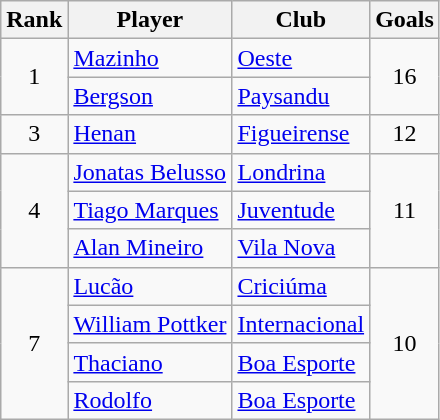<table class="wikitable" style="text-align:center">
<tr>
<th>Rank</th>
<th>Player</th>
<th>Club</th>
<th>Goals</th>
</tr>
<tr>
<td rowspan=2>1</td>
<td align=left><a href='#'>Mazinho</a></td>
<td align=left><a href='#'>Oeste</a></td>
<td rowspan=2>16</td>
</tr>
<tr>
<td align=left><a href='#'>Bergson</a></td>
<td align=left><a href='#'>Paysandu</a></td>
</tr>
<tr>
<td>3</td>
<td align=left><a href='#'>Henan</a></td>
<td align=left><a href='#'>Figueirense</a></td>
<td>12</td>
</tr>
<tr>
<td rowspan=3>4</td>
<td align=left><a href='#'>Jonatas Belusso</a></td>
<td align=left><a href='#'>Londrina</a></td>
<td rowspan=3>11</td>
</tr>
<tr>
<td align=left><a href='#'>Tiago Marques</a></td>
<td align=left><a href='#'>Juventude</a></td>
</tr>
<tr>
<td align=left><a href='#'>Alan Mineiro</a></td>
<td align=left><a href='#'>Vila Nova</a></td>
</tr>
<tr>
<td rowspan=4>7</td>
<td align=left><a href='#'>Lucão</a></td>
<td align=left><a href='#'>Criciúma</a></td>
<td rowspan=4>10</td>
</tr>
<tr>
<td align=left><a href='#'>William Pottker</a></td>
<td align=left><a href='#'>Internacional</a></td>
</tr>
<tr>
<td align=left><a href='#'>Thaciano</a></td>
<td align=left><a href='#'>Boa Esporte</a></td>
</tr>
<tr>
<td align=left><a href='#'>Rodolfo</a></td>
<td align=left><a href='#'>Boa Esporte</a></td>
</tr>
</table>
